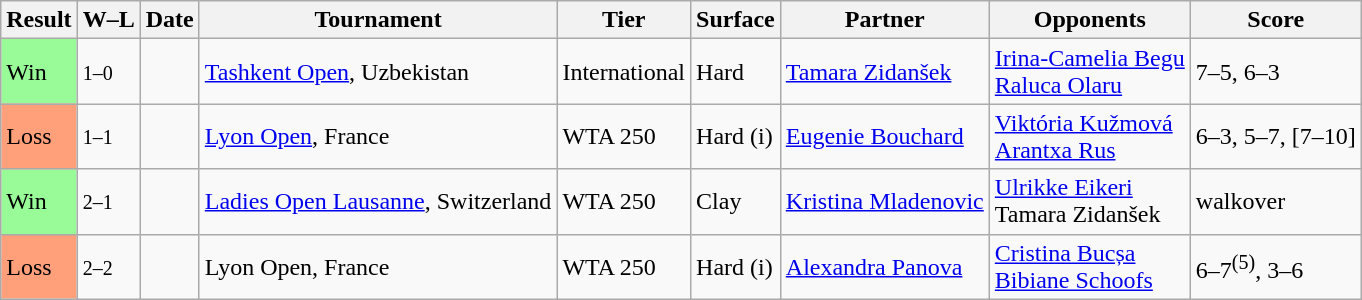<table class="sortable wikitable">
<tr>
<th>Result</th>
<th class="unsortable">W–L</th>
<th>Date</th>
<th>Tournament</th>
<th>Tier</th>
<th>Surface</th>
<th>Partner</th>
<th>Opponents</th>
<th class="unsortable">Score</th>
</tr>
<tr>
<td style="background:#98fb98;">Win</td>
<td><small>1–0</small></td>
<td><a href='#'></a></td>
<td><a href='#'>Tashkent Open</a>, Uzbekistan</td>
<td>International</td>
<td>Hard</td>
<td> <a href='#'>Tamara Zidanšek</a></td>
<td> <a href='#'>Irina-Camelia Begu</a> <br>  <a href='#'>Raluca Olaru</a></td>
<td>7–5, 6–3</td>
</tr>
<tr>
<td style="background:#ffa07a;">Loss</td>
<td><small>1–1</small></td>
<td><a href='#'></a></td>
<td><a href='#'>Lyon Open</a>, France</td>
<td>WTA 250</td>
<td>Hard (i)</td>
<td> <a href='#'>Eugenie Bouchard</a></td>
<td> <a href='#'>Viktória Kužmová</a> <br>  <a href='#'>Arantxa Rus</a></td>
<td>6–3, 5–7, [7–10]</td>
</tr>
<tr>
<td style="background:#98fb98;">Win</td>
<td><small>2–1</small></td>
<td><a href='#'></a></td>
<td><a href='#'>Ladies Open Lausanne</a>, Switzerland</td>
<td>WTA 250</td>
<td>Clay</td>
<td> <a href='#'>Kristina Mladenovic</a></td>
<td> <a href='#'>Ulrikke Eikeri</a> <br>  Tamara Zidanšek</td>
<td>walkover</td>
</tr>
<tr>
<td style="background:#ffa07a;">Loss</td>
<td><small>2–2</small></td>
<td><a href='#'></a></td>
<td>Lyon Open, France</td>
<td>WTA 250</td>
<td>Hard (i)</td>
<td> <a href='#'>Alexandra Panova</a></td>
<td> <a href='#'>Cristina Bucșa</a> <br>  <a href='#'>Bibiane Schoofs</a></td>
<td>6–7<sup>(5)</sup>, 3–6</td>
</tr>
</table>
